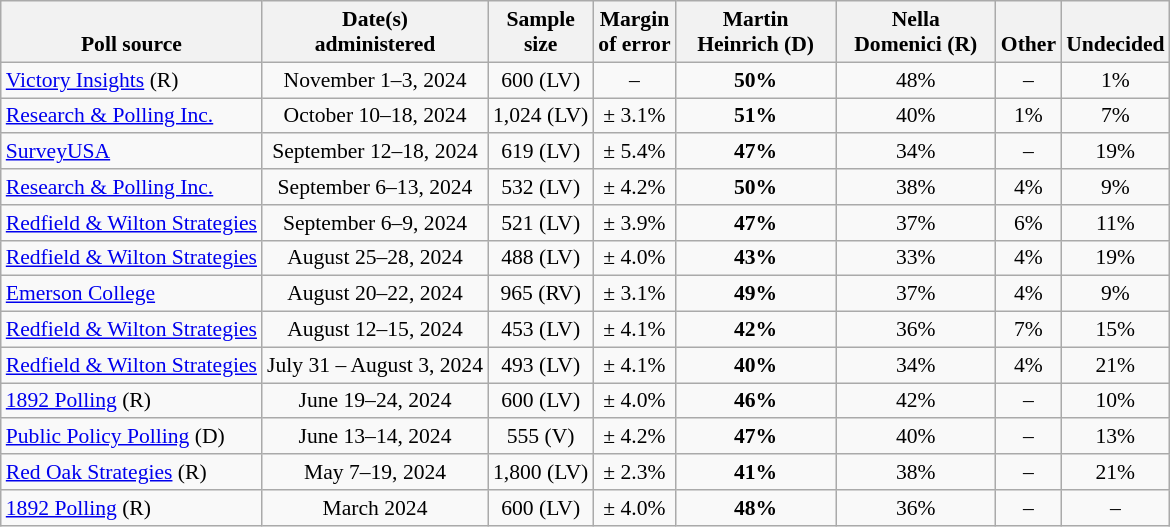<table class="wikitable" style="font-size:90%;text-align:center;">
<tr valign="bottom">
<th>Poll source</th>
<th>Date(s)<br>administered</th>
<th>Sample<br>size</th>
<th>Margin<br>of error</th>
<th style="width:100px;">Martin<br>Heinrich (D)</th>
<th style="width:100px;">Nella<br>Domenici (R)</th>
<th>Other</th>
<th>Undecided</th>
</tr>
<tr>
<td style="text-align:left;"><a href='#'>Victory Insights</a> (R)</td>
<td>November 1–3, 2024</td>
<td>600 (LV)</td>
<td>–</td>
<td><strong>50%</strong></td>
<td>48%</td>
<td>–</td>
<td>1%</td>
</tr>
<tr>
<td style="text-align:left;"><a href='#'>Research & Polling Inc.</a></td>
<td>October 10–18, 2024</td>
<td>1,024 (LV)</td>
<td>± 3.1%</td>
<td><strong>51%</strong></td>
<td>40%</td>
<td>1%</td>
<td>7%</td>
</tr>
<tr>
<td style="text-align:left;"><a href='#'>SurveyUSA</a></td>
<td>September 12–18, 2024</td>
<td>619 (LV)</td>
<td>± 5.4%</td>
<td><strong>47%</strong></td>
<td>34%</td>
<td>–</td>
<td>19%</td>
</tr>
<tr>
<td style="text-align:left;"><a href='#'>Research & Polling Inc.</a></td>
<td>September 6–13, 2024</td>
<td>532 (LV)</td>
<td>± 4.2%</td>
<td><strong>50%</strong></td>
<td>38%</td>
<td>4%</td>
<td>9%</td>
</tr>
<tr>
<td style="text-align:left;"><a href='#'>Redfield & Wilton Strategies</a></td>
<td>September 6–9, 2024</td>
<td>521 (LV)</td>
<td>± 3.9%</td>
<td><strong>47%</strong></td>
<td>37%</td>
<td>6%</td>
<td>11%</td>
</tr>
<tr>
<td style="text-align:left;"><a href='#'>Redfield & Wilton Strategies</a></td>
<td>August 25–28, 2024</td>
<td>488 (LV)</td>
<td>± 4.0%</td>
<td><strong>43%</strong></td>
<td>33%</td>
<td>4%</td>
<td>19%</td>
</tr>
<tr>
<td style="text-align:left;"><a href='#'>Emerson College</a></td>
<td data-sort-value="2024-08-23">August 20–22, 2024</td>
<td>965 (RV)</td>
<td>± 3.1%</td>
<td><strong>49%</strong></td>
<td>37%</td>
<td>4%</td>
<td>9%</td>
</tr>
<tr>
<td style="text-align:left;"><a href='#'>Redfield & Wilton Strategies</a></td>
<td data-sort-value="2024-08-19">August 12–15, 2024</td>
<td>453 (LV)</td>
<td>± 4.1%</td>
<td><strong>42%</strong></td>
<td>36%</td>
<td>7%</td>
<td>15%</td>
</tr>
<tr>
<td style="text-align:left;"><a href='#'>Redfield & Wilton Strategies</a></td>
<td data-sort-value="2024-08-06">July 31 – August 3, 2024</td>
<td>493 (LV)</td>
<td>± 4.1%</td>
<td><strong>40%</strong></td>
<td>34%</td>
<td>4%</td>
<td>21%</td>
</tr>
<tr>
<td style="text-align:left;"><a href='#'>1892 Polling</a> (R)</td>
<td data-sort-value="2024-07-01">June 19–24, 2024</td>
<td>600 (LV)</td>
<td>± 4.0%</td>
<td><strong>46%</strong></td>
<td>42%</td>
<td>–</td>
<td>10%</td>
</tr>
<tr>
<td style="text-align:left;"><a href='#'>Public Policy Polling</a> (D)</td>
<td data-sort-value="2024-06-11">June 13–14, 2024</td>
<td>555 (V)</td>
<td>± 4.2%</td>
<td><strong>47%</strong></td>
<td>40%</td>
<td>–</td>
<td>13%</td>
</tr>
<tr>
<td style="text-align:left;"><a href='#'>Red Oak Strategies</a> (R)</td>
<td data-sort-value="2024-06-11">May 7–19, 2024</td>
<td>1,800 (LV)</td>
<td>± 2.3%</td>
<td><strong>41%</strong></td>
<td>38%</td>
<td>–</td>
<td>21%</td>
</tr>
<tr>
<td style="text-align:left;"><a href='#'>1892 Polling</a> (R)</td>
<td data-sort-value="2024-07-01">March 2024</td>
<td>600 (LV)</td>
<td>± 4.0%</td>
<td><strong>48%</strong></td>
<td>36%</td>
<td>–</td>
<td>–</td>
</tr>
</table>
